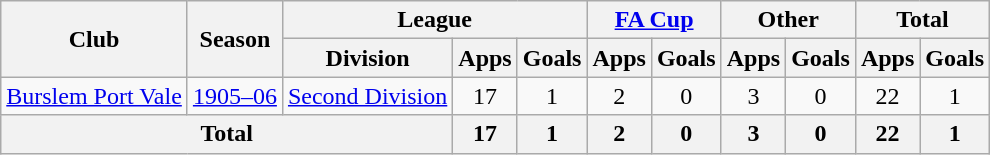<table class="wikitable" style="text-align:center">
<tr>
<th rowspan="2">Club</th>
<th rowspan="2">Season</th>
<th colspan="3">League</th>
<th colspan="2"><a href='#'>FA Cup</a></th>
<th colspan="2">Other</th>
<th colspan="2">Total</th>
</tr>
<tr>
<th>Division</th>
<th>Apps</th>
<th>Goals</th>
<th>Apps</th>
<th>Goals</th>
<th>Apps</th>
<th>Goals</th>
<th>Apps</th>
<th>Goals</th>
</tr>
<tr>
<td><a href='#'>Burslem Port Vale</a></td>
<td><a href='#'>1905–06</a></td>
<td><a href='#'>Second Division</a></td>
<td>17</td>
<td>1</td>
<td>2</td>
<td>0</td>
<td>3</td>
<td>0</td>
<td>22</td>
<td>1</td>
</tr>
<tr>
<th colspan="3">Total</th>
<th>17</th>
<th>1</th>
<th>2</th>
<th>0</th>
<th>3</th>
<th>0</th>
<th>22</th>
<th>1</th>
</tr>
</table>
